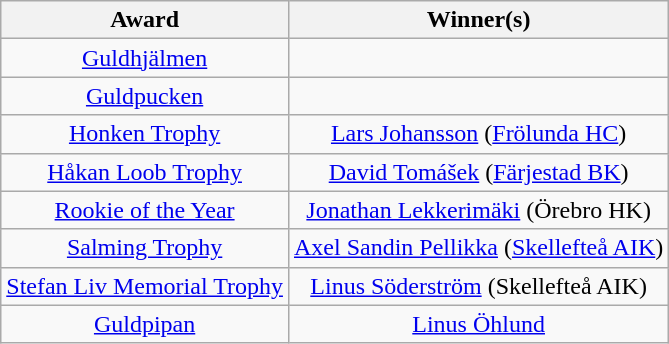<table class="wikitable plainrowheaders">
<tr>
<th>Award</th>
<th>Winner(s)</th>
</tr>
<tr style="text-align:center;">
<td><a href='#'>Guldhjälmen</a></td>
<td></td>
</tr>
<tr style="text-align:center;">
<td><a href='#'>Guldpucken</a></td>
<td></td>
</tr>
<tr style="text-align:center;">
<td><a href='#'>Honken Trophy</a></td>
<td><a href='#'>Lars Johansson</a> (<a href='#'>Frölunda HC</a>)</td>
</tr>
<tr style="text-align:center;">
<td><a href='#'>Håkan Loob Trophy</a></td>
<td><a href='#'>David Tomášek</a> (<a href='#'>Färjestad BK</a>)</td>
</tr>
<tr style="text-align:center;">
<td><a href='#'>Rookie of the Year</a></td>
<td><a href='#'>Jonathan Lekkerimäki</a> (Örebro HK)</td>
</tr>
<tr style="text-align:center;">
<td><a href='#'>Salming Trophy</a></td>
<td><a href='#'>Axel Sandin Pellikka</a> (<a href='#'>Skellefteå AIK</a>)</td>
</tr>
<tr style="text-align:center;">
<td><a href='#'>Stefan Liv Memorial Trophy</a></td>
<td><a href='#'>Linus Söderström</a> (Skellefteå AIK)</td>
</tr>
<tr style="text-align:center;">
<td><a href='#'>Guldpipan</a></td>
<td><a href='#'>Linus Öhlund</a></td>
</tr>
</table>
